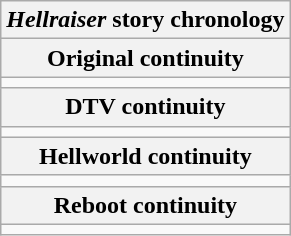<table class="wikitable mw-collapsible floatright">
<tr>
<th scope="colgroup" colspan="4" style=><em>Hellraiser</em> story chronology</th>
</tr>
<tr>
<th scope="col" colspan="4">Original continuity</th>
</tr>
<tr>
<td scope="rowgroup" colspan="4"></td>
</tr>
<tr>
<th scope="col" colspan="4">DTV continuity</th>
</tr>
<tr>
<td scope="rowgroup" colspan="4"></td>
</tr>
<tr>
<th scope="col" colspan="4">Hellworld continuity</th>
</tr>
<tr>
<td scope="rowgroup" colspan="4"></td>
</tr>
<tr>
<th scope="col" colspan="4">Reboot continuity</th>
</tr>
<tr>
<td scope="rowgroup" colspan="4"></td>
</tr>
</table>
